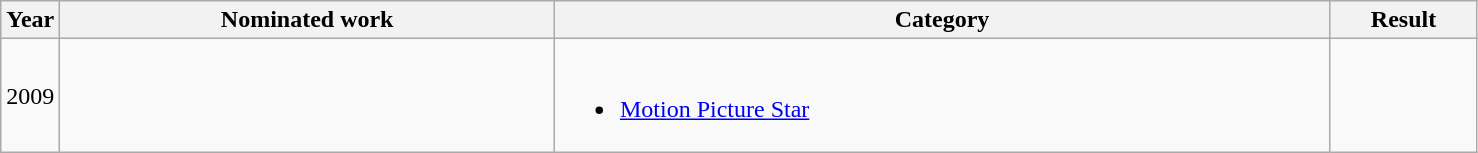<table class=wikitable>
<tr>
<th width=4%>Year</th>
<th width=33.5%>Nominated work</th>
<th width=52.5%>Category</th>
<th width=10%>Result</th>
</tr>
<tr>
<td>2009</td>
<td></td>
<td><br><ul><li><a href='#'>Motion Picture Star</a></li></ul></td>
<td></td>
</tr>
</table>
